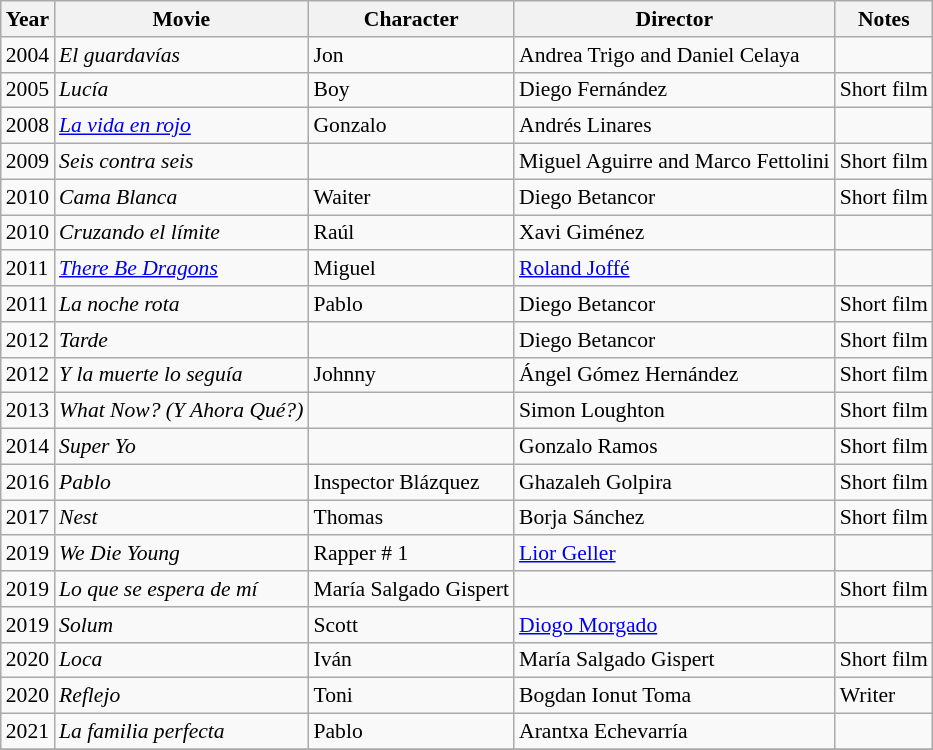<table class="wikitable" style="font-size: 90%;">
<tr>
<th>Year</th>
<th>Movie</th>
<th>Character</th>
<th>Director</th>
<th>Notes</th>
</tr>
<tr>
<td>2004</td>
<td><em>El guardavías</em></td>
<td>Jon</td>
<td>Andrea Trigo and Daniel Celaya</td>
<td></td>
</tr>
<tr>
<td>2005</td>
<td><em>Lucía</em></td>
<td>Boy</td>
<td>Diego Fernández</td>
<td>Short film</td>
</tr>
<tr>
<td>2008</td>
<td><em><a href='#'>La vida en rojo</a></em></td>
<td>Gonzalo</td>
<td>Andrés Linares</td>
<td></td>
</tr>
<tr>
<td>2009</td>
<td><em>Seis contra seis</em></td>
<td></td>
<td>Miguel Aguirre and Marco Fettolini</td>
<td>Short film</td>
</tr>
<tr>
<td>2010</td>
<td><em>Cama Blanca</em></td>
<td>Waiter</td>
<td>Diego Betancor</td>
<td>Short film</td>
</tr>
<tr>
<td>2010</td>
<td><em>Cruzando el límite</em></td>
<td>Raúl</td>
<td>Xavi Giménez</td>
<td></td>
</tr>
<tr>
<td>2011</td>
<td><em><a href='#'>There Be Dragons</a></em></td>
<td>Miguel</td>
<td><a href='#'>Roland Joffé</a></td>
<td></td>
</tr>
<tr>
<td>2011</td>
<td><em>La noche rota</em></td>
<td>Pablo</td>
<td>Diego Betancor</td>
<td>Short film</td>
</tr>
<tr>
<td>2012</td>
<td><em>Tarde</em></td>
<td></td>
<td>Diego Betancor</td>
<td>Short film</td>
</tr>
<tr>
<td>2012</td>
<td><em>Y la muerte lo seguía</em></td>
<td>Johnny</td>
<td>Ángel Gómez Hernández</td>
<td>Short film</td>
</tr>
<tr>
<td>2013</td>
<td><em>What Now? (Y Ahora Qué?)</em></td>
<td></td>
<td>Simon Loughton</td>
<td>Short film</td>
</tr>
<tr>
<td>2014</td>
<td><em>Super Yo</em></td>
<td></td>
<td>Gonzalo Ramos</td>
<td>Short film</td>
</tr>
<tr>
<td>2016</td>
<td><em>Pablo</em></td>
<td>Inspector Blázquez</td>
<td>Ghazaleh Golpira</td>
<td>Short film</td>
</tr>
<tr>
<td>2017</td>
<td><em>Nest</em></td>
<td>Thomas</td>
<td>Borja Sánchez</td>
<td>Short film</td>
</tr>
<tr>
<td>2019</td>
<td><em>We Die Young</em></td>
<td>Rapper # 1</td>
<td><a href='#'>Lior Geller</a></td>
<td></td>
</tr>
<tr>
<td>2019</td>
<td><em>Lo que se espera de mí</em></td>
<td>María Salgado Gispert</td>
<td></td>
<td>Short film</td>
</tr>
<tr>
<td>2019</td>
<td><em>Solum</em></td>
<td>Scott</td>
<td><a href='#'>Diogo Morgado</a></td>
<td></td>
</tr>
<tr>
<td>2020</td>
<td><em>Loca</em></td>
<td>Iván</td>
<td>María Salgado Gispert</td>
<td>Short film</td>
</tr>
<tr>
<td>2020</td>
<td><em>Reflejo</em></td>
<td>Toni</td>
<td>Bogdan Ionut Toma</td>
<td>Writer</td>
</tr>
<tr>
<td>2021</td>
<td><em>La familia perfecta</em></td>
<td>Pablo</td>
<td>Arantxa Echevarría</td>
<td></td>
</tr>
<tr>
</tr>
</table>
